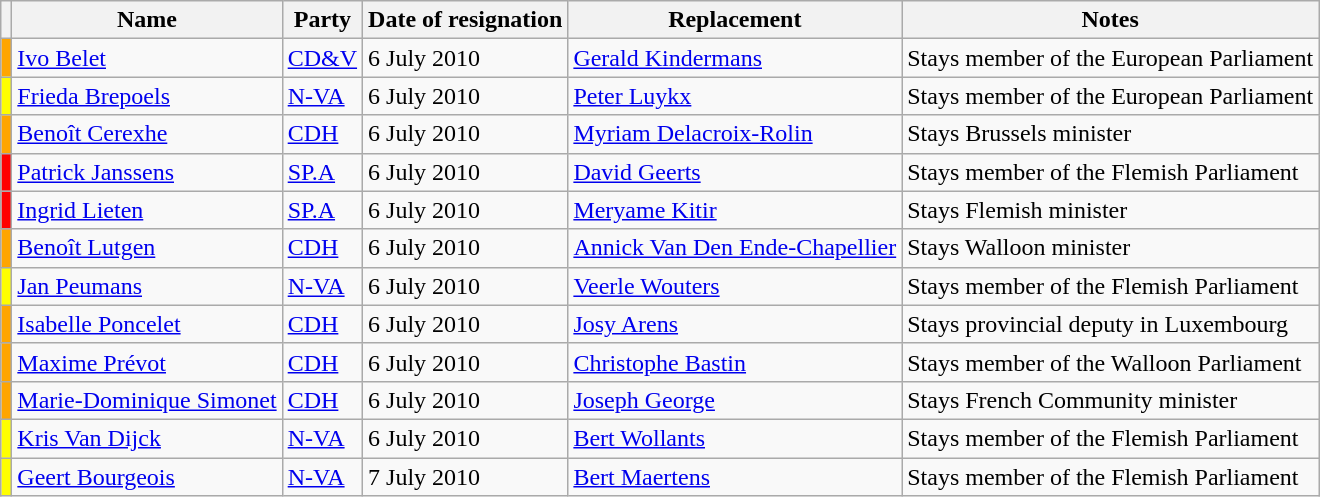<table class="wikitable sortable">
<tr>
<th></th>
<th>Name</th>
<th>Party</th>
<th>Date of resignation</th>
<th>Replacement</th>
<th>Notes</th>
</tr>
<tr>
<td bgcolor="orange"></td>
<td><a href='#'>Ivo Belet</a></td>
<td><a href='#'>CD&V</a></td>
<td>6 July 2010</td>
<td><a href='#'>Gerald Kindermans</a></td>
<td>Stays member of the European Parliament</td>
</tr>
<tr>
<td bgcolor="yellow"></td>
<td><a href='#'>Frieda Brepoels</a></td>
<td><a href='#'>N-VA</a></td>
<td>6 July 2010</td>
<td><a href='#'>Peter Luykx</a></td>
<td>Stays member of the European Parliament</td>
</tr>
<tr>
<td bgcolor="orange"></td>
<td><a href='#'>Benoît Cerexhe</a></td>
<td><a href='#'>CDH</a></td>
<td>6 July 2010</td>
<td><a href='#'>Myriam Delacroix-Rolin</a></td>
<td>Stays Brussels minister</td>
</tr>
<tr>
<td bgcolor="red"></td>
<td><a href='#'>Patrick Janssens</a></td>
<td><a href='#'>SP.A</a></td>
<td>6 July 2010</td>
<td><a href='#'>David Geerts</a></td>
<td>Stays member of the Flemish Parliament</td>
</tr>
<tr>
<td bgcolor="red"></td>
<td><a href='#'>Ingrid Lieten</a></td>
<td><a href='#'>SP.A</a></td>
<td>6 July 2010</td>
<td><a href='#'>Meryame Kitir</a></td>
<td>Stays Flemish minister</td>
</tr>
<tr>
<td bgcolor="orange"></td>
<td><a href='#'>Benoît Lutgen</a></td>
<td><a href='#'>CDH</a></td>
<td>6 July 2010</td>
<td><a href='#'>Annick Van Den Ende-Chapellier</a></td>
<td>Stays Walloon minister</td>
</tr>
<tr>
<td bgcolor="yellow"></td>
<td><a href='#'>Jan Peumans</a></td>
<td><a href='#'>N-VA</a></td>
<td>6 July 2010</td>
<td><a href='#'>Veerle Wouters</a></td>
<td>Stays member of the Flemish Parliament</td>
</tr>
<tr>
<td bgcolor="orange"></td>
<td><a href='#'>Isabelle Poncelet</a></td>
<td><a href='#'>CDH</a></td>
<td>6 July 2010</td>
<td><a href='#'>Josy Arens</a></td>
<td>Stays provincial deputy in Luxembourg</td>
</tr>
<tr>
<td bgcolor="orange"></td>
<td><a href='#'>Maxime Prévot</a></td>
<td><a href='#'>CDH</a></td>
<td>6 July 2010</td>
<td><a href='#'>Christophe Bastin</a></td>
<td>Stays member of the Walloon Parliament</td>
</tr>
<tr>
<td bgcolor="orange"></td>
<td><a href='#'>Marie-Dominique Simonet</a></td>
<td><a href='#'>CDH</a></td>
<td>6 July 2010</td>
<td><a href='#'>Joseph George</a></td>
<td>Stays French Community minister</td>
</tr>
<tr>
<td bgcolor="yellow"></td>
<td><a href='#'>Kris Van Dijck</a></td>
<td><a href='#'>N-VA</a></td>
<td>6 July 2010</td>
<td><a href='#'>Bert Wollants</a></td>
<td>Stays member of the Flemish Parliament</td>
</tr>
<tr>
<td bgcolor="yellow"></td>
<td><a href='#'>Geert Bourgeois</a></td>
<td><a href='#'>N-VA</a></td>
<td>7 July 2010</td>
<td><a href='#'>Bert Maertens</a></td>
<td>Stays member of the Flemish Parliament</td>
</tr>
</table>
